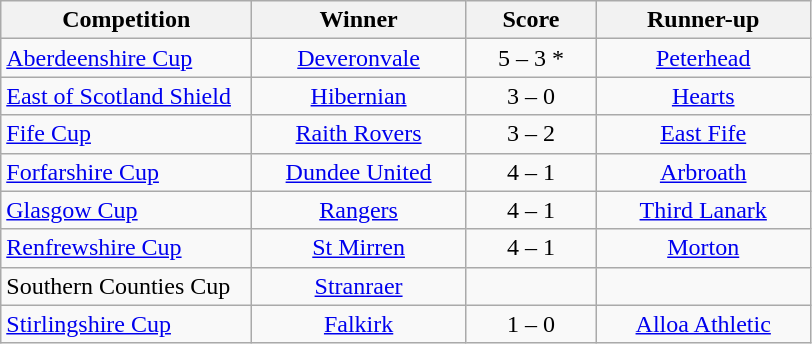<table class="wikitable" style="text-align: center;">
<tr>
<th width=160>Competition</th>
<th width=135>Winner</th>
<th width=80>Score</th>
<th width=135>Runner-up</th>
</tr>
<tr>
<td align=left><a href='#'>Aberdeenshire Cup</a></td>
<td><a href='#'>Deveronvale</a></td>
<td>5 – 3 *</td>
<td><a href='#'>Peterhead</a></td>
</tr>
<tr>
<td align=left><a href='#'>East of Scotland Shield</a></td>
<td><a href='#'>Hibernian</a></td>
<td>3 – 0</td>
<td><a href='#'>Hearts</a></td>
</tr>
<tr>
<td align=left><a href='#'>Fife Cup</a></td>
<td><a href='#'>Raith Rovers</a></td>
<td>3 – 2</td>
<td><a href='#'>East Fife</a></td>
</tr>
<tr>
<td align=left><a href='#'>Forfarshire Cup</a></td>
<td><a href='#'>Dundee United</a></td>
<td>4 – 1</td>
<td><a href='#'>Arbroath</a></td>
</tr>
<tr>
<td align=left><a href='#'>Glasgow Cup</a></td>
<td><a href='#'>Rangers</a></td>
<td>4 – 1</td>
<td><a href='#'>Third Lanark</a></td>
</tr>
<tr>
<td align=left><a href='#'>Renfrewshire Cup</a></td>
<td><a href='#'>St Mirren</a></td>
<td>4 – 1</td>
<td><a href='#'>Morton</a></td>
</tr>
<tr>
<td align=left>Southern Counties Cup</td>
<td><a href='#'>Stranraer</a></td>
<td></td>
<td></td>
</tr>
<tr>
<td align=left><a href='#'>Stirlingshire Cup</a></td>
<td><a href='#'>Falkirk</a></td>
<td>1 – 0</td>
<td><a href='#'>Alloa Athletic</a></td>
</tr>
</table>
